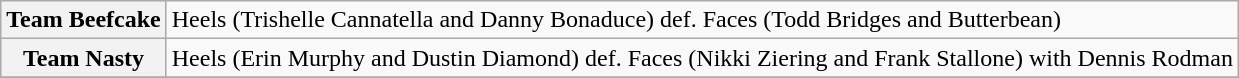<table class="wikitable" border="1">
<tr>
<th>Team Beefcake</th>
<td>Heels (Trishelle Cannatella and Danny Bonaduce) def. Faces (Todd Bridges and Butterbean)</td>
</tr>
<tr>
<th>Team Nasty</th>
<td>Heels (Erin Murphy and Dustin Diamond) def. Faces (Nikki Ziering and Frank Stallone) with Dennis Rodman</td>
</tr>
<tr>
</tr>
</table>
